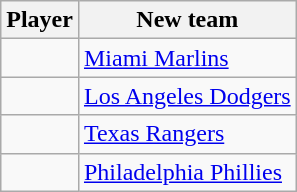<table class="wikitable sortable">
<tr>
<th>Player</th>
<th>New team</th>
</tr>
<tr>
<td></td>
<td><a href='#'>Miami Marlins</a></td>
</tr>
<tr>
<td></td>
<td><a href='#'>Los Angeles Dodgers</a></td>
</tr>
<tr>
<td></td>
<td><a href='#'>Texas Rangers</a></td>
</tr>
<tr>
<td></td>
<td><a href='#'>Philadelphia Phillies</a></td>
</tr>
</table>
